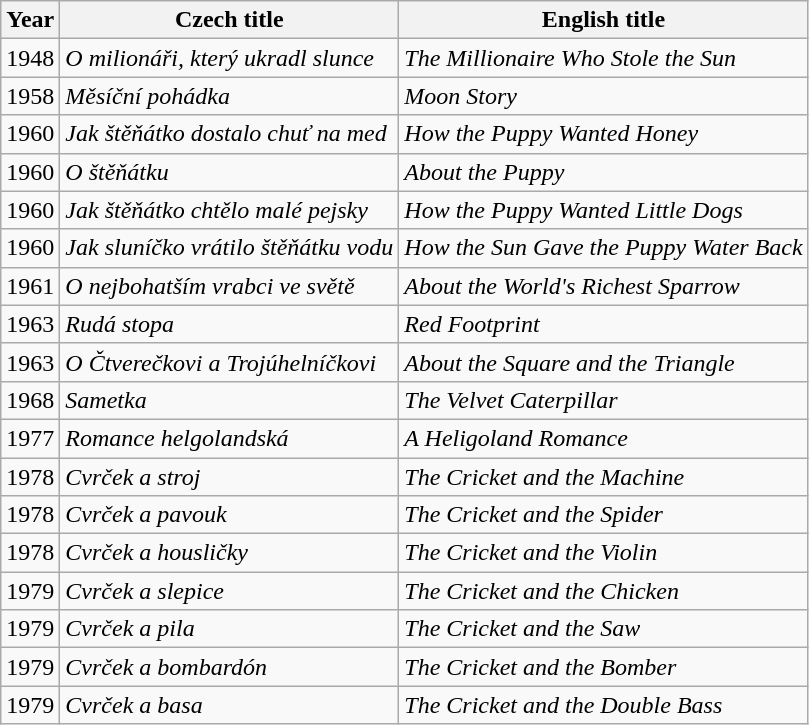<table class="wikitable sortable">
<tr>
<th>Year</th>
<th>Czech title</th>
<th>English title</th>
</tr>
<tr>
<td>1948</td>
<td><em>O milionáři, který ukradl slunce</em></td>
<td><em>The Millionaire Who Stole the Sun</em></td>
</tr>
<tr>
<td>1958</td>
<td><em>Měsíční pohádka</em></td>
<td><em>Moon Story</em></td>
</tr>
<tr>
<td>1960</td>
<td><em>Jak štěňátko dostalo chuť na med</em></td>
<td><em>How the Puppy Wanted Honey</em></td>
</tr>
<tr>
<td>1960</td>
<td><em>O štěňátku</em></td>
<td><em>About the Puppy</em></td>
</tr>
<tr>
<td>1960</td>
<td><em>Jak štěňátko chtělo malé pejsky</em></td>
<td><em>How the Puppy Wanted Little Dogs</em></td>
</tr>
<tr>
<td>1960</td>
<td><em>Jak sluníčko vrátilo štěňátku vodu</em></td>
<td><em>How the Sun Gave the Puppy Water Back</em></td>
</tr>
<tr>
<td>1961</td>
<td><em>O nejbohatším vrabci ve světě</em></td>
<td><em>About the World's Richest Sparrow</em></td>
</tr>
<tr>
<td>1963</td>
<td><em>Rudá stopa</em></td>
<td><em>Red Footprint</em></td>
</tr>
<tr>
<td>1963</td>
<td><em>O Čtverečkovi a Trojúhelníčkovi</em></td>
<td><em>About the Square and the Triangle</em></td>
</tr>
<tr>
<td>1968</td>
<td><em>Sametka</em></td>
<td><em>The Velvet Caterpillar</em></td>
</tr>
<tr>
<td>1977</td>
<td><em>Romance helgolandská</em></td>
<td><em>A Heligoland Romance</em></td>
</tr>
<tr>
<td>1978</td>
<td><em>Cvrček a stroj</em></td>
<td><em>The Cricket and the Machine</em></td>
</tr>
<tr>
<td>1978</td>
<td><em>Cvrček a pavouk</em></td>
<td><em>The Cricket and the Spider</em></td>
</tr>
<tr>
<td>1978</td>
<td><em>Cvrček a housličky</em></td>
<td><em>The Cricket and the Violin</em></td>
</tr>
<tr>
<td>1979</td>
<td><em>Cvrček a slepice</em></td>
<td><em>The Cricket and the Chicken</em></td>
</tr>
<tr>
<td>1979</td>
<td><em>Cvrček a pila</em></td>
<td><em>The Cricket and the Saw</em></td>
</tr>
<tr>
<td>1979</td>
<td><em>Cvrček a bombardón</em></td>
<td><em>The Cricket and the Bomber</em></td>
</tr>
<tr>
<td>1979</td>
<td><em>Cvrček a basa</em></td>
<td><em>The Cricket and the Double Bass</em></td>
</tr>
</table>
